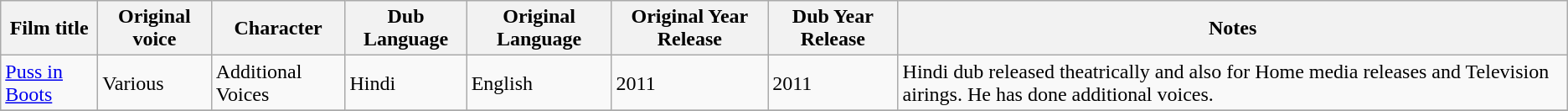<table class="wikitable">
<tr>
<th>Film title</th>
<th>Original voice</th>
<th>Character</th>
<th>Dub Language</th>
<th>Original Language</th>
<th>Original Year Release</th>
<th>Dub Year Release</th>
<th>Notes</th>
</tr>
<tr>
<td><a href='#'>Puss in Boots</a></td>
<td>Various</td>
<td>Additional Voices</td>
<td>Hindi</td>
<td>English</td>
<td>2011</td>
<td>2011</td>
<td>Hindi dub released theatrically and also for Home media releases and Television airings. He has done additional voices.</td>
</tr>
<tr>
</tr>
</table>
